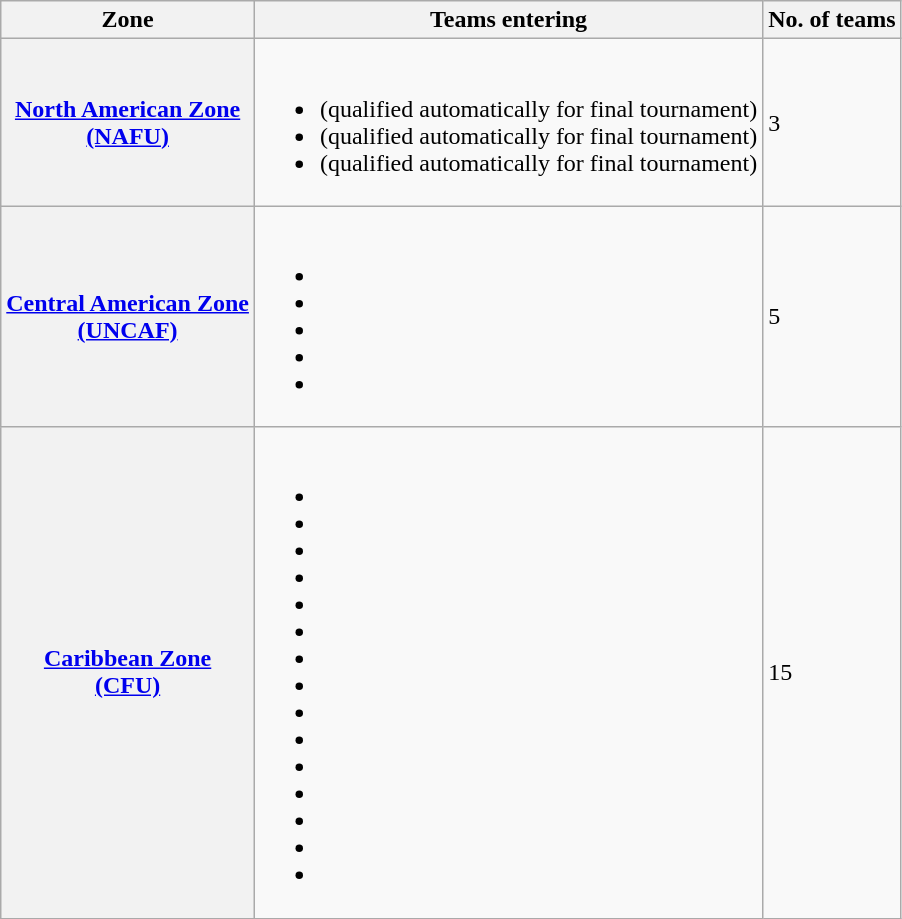<table class="wikitable">
<tr>
<th>Zone</th>
<th>Teams entering</th>
<th>No. of teams</th>
</tr>
<tr>
<th><a href='#'>North American Zone<br>(NAFU)</a></th>
<td><br><ul><li> (qualified automatically for final tournament)</li><li> (qualified automatically for final tournament)</li><li> (qualified automatically for final tournament)</li></ul></td>
<td>3</td>
</tr>
<tr>
<th><a href='#'>Central American Zone<br>(UNCAF)</a></th>
<td><br><ul><li></li><li></li><li></li><li></li><li></li></ul></td>
<td>5</td>
</tr>
<tr>
<th><a href='#'>Caribbean Zone<br>(CFU)</a></th>
<td><br><ul><li></li><li></li><li></li><li></li><li></li><li></li><li></li><li></li><li></li><li></li><li></li><li></li><li></li><li></li><li></li></ul></td>
<td>15</td>
</tr>
</table>
